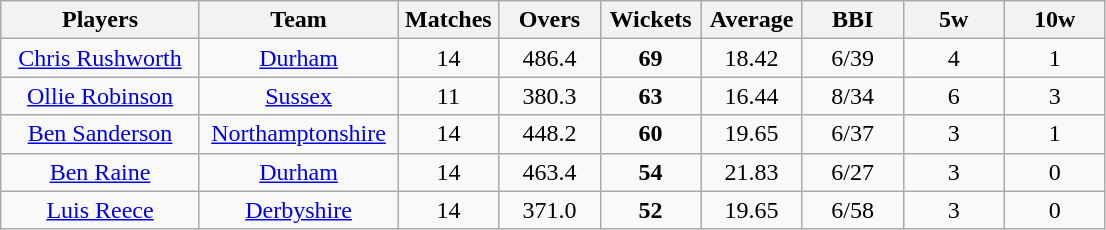<table class="wikitable" style="text-align:center">
<tr>
<th width=125>Players</th>
<th width=125>Team</th>
<th width=60>Matches</th>
<th width=60>Overs</th>
<th width=60>Wickets</th>
<th width=60>Average</th>
<th width=60>BBI</th>
<th width=60>5w</th>
<th width=60>10w</th>
</tr>
<tr>
<td><a href='#'>Chris Rushworth</a></td>
<td><a href='#'>Durham</a></td>
<td>14</td>
<td>486.4</td>
<td><strong>69</strong></td>
<td>18.42</td>
<td>6/39</td>
<td>4</td>
<td>1</td>
</tr>
<tr>
<td><a href='#'>Ollie Robinson</a></td>
<td><a href='#'>Sussex</a></td>
<td>11</td>
<td>380.3</td>
<td><strong>63</strong></td>
<td>16.44</td>
<td>8/34</td>
<td>6</td>
<td>3</td>
</tr>
<tr>
<td><a href='#'>Ben Sanderson</a></td>
<td><a href='#'>Northamptonshire</a></td>
<td>14</td>
<td>448.2</td>
<td><strong>60</strong></td>
<td>19.65</td>
<td>6/37</td>
<td>3</td>
<td>1</td>
</tr>
<tr>
<td><a href='#'>Ben Raine</a></td>
<td><a href='#'>Durham</a></td>
<td>14</td>
<td>463.4</td>
<td><strong>54</strong></td>
<td>21.83</td>
<td>6/27</td>
<td>3</td>
<td>0</td>
</tr>
<tr>
<td><a href='#'>Luis Reece</a></td>
<td><a href='#'>Derbyshire</a></td>
<td>14</td>
<td>371.0</td>
<td><strong>52</strong></td>
<td>19.65</td>
<td>6/58</td>
<td>3</td>
<td>0</td>
</tr>
</table>
